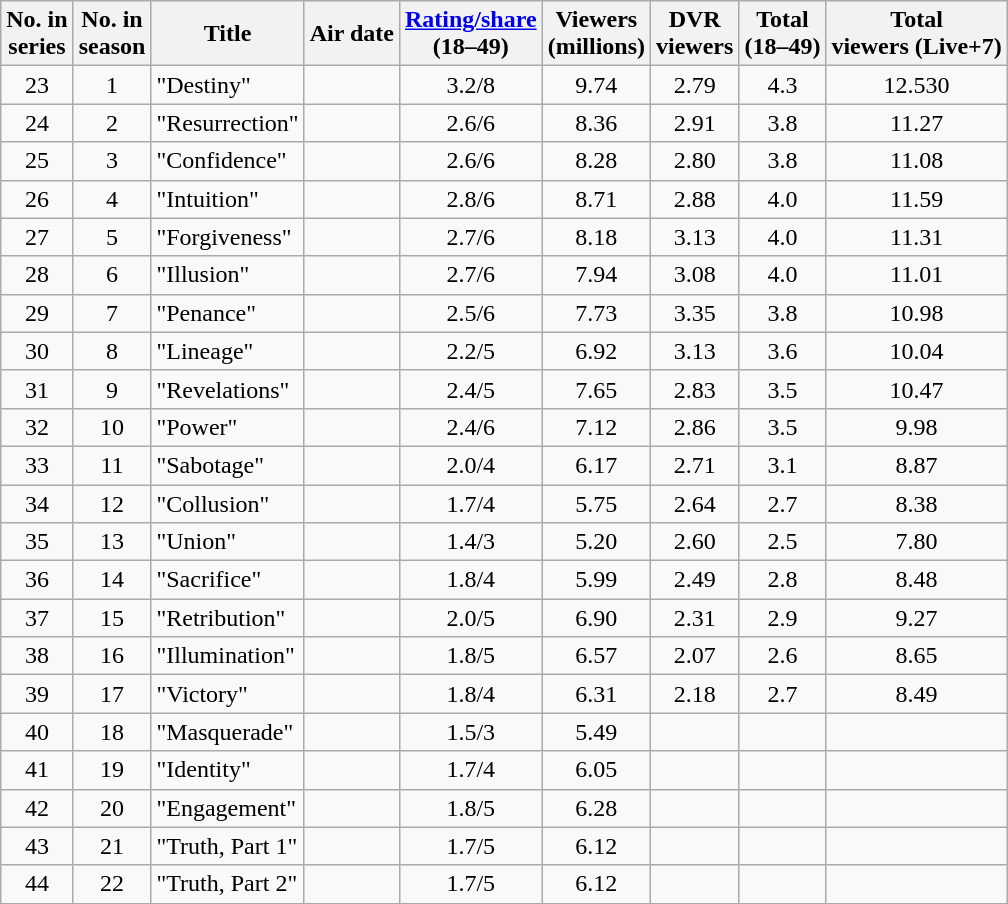<table class="wikitable sortable">
<tr>
<th>No. in<br>series</th>
<th>No. in<br>season</th>
<th>Title</th>
<th>Air date</th>
<th><a href='#'>Rating/share</a><br>(18–49)</th>
<th>Viewers<br>(millions)</th>
<th>DVR<br>viewers</th>
<th>Total<br>(18–49)</th>
<th>Total<br>viewers (Live+7)</th>
</tr>
<tr>
<td style="text-align:center">23</td>
<td style="text-align:center">1</td>
<td>"Destiny"</td>
<td></td>
<td style="text-align:center">3.2/8</td>
<td style="text-align:center">9.74</td>
<td style="text-align:center">2.79</td>
<td style="text-align:center">4.3</td>
<td style="text-align:center">12.530 </td>
</tr>
<tr>
<td style="text-align:center">24</td>
<td style="text-align:center">2</td>
<td>"Resurrection"</td>
<td></td>
<td style="text-align:center">2.6/6</td>
<td style="text-align:center">8.36</td>
<td style="text-align:center">2.91</td>
<td style="text-align:center">3.8</td>
<td style="text-align:center">11.27 </td>
</tr>
<tr>
<td style="text-align:center">25</td>
<td style="text-align:center">3</td>
<td>"Confidence"</td>
<td></td>
<td style="text-align:center">2.6/6</td>
<td style="text-align:center">8.28</td>
<td style="text-align:center">2.80</td>
<td style="text-align:center">3.8</td>
<td style="text-align:center">11.08</td>
</tr>
<tr>
<td style="text-align:center">26</td>
<td style="text-align:center">4</td>
<td>"Intuition"</td>
<td></td>
<td style="text-align:center">2.8/6</td>
<td style="text-align:center">8.71</td>
<td style="text-align:center">2.88</td>
<td style="text-align:center">4.0</td>
<td style="text-align:center">11.59</td>
</tr>
<tr>
<td style="text-align:center">27</td>
<td style="text-align:center">5</td>
<td>"Forgiveness"</td>
<td></td>
<td style="text-align:center">2.7/6</td>
<td style="text-align:center">8.18</td>
<td style="text-align:center">3.13</td>
<td style="text-align:center">4.0</td>
<td style="text-align:center">11.31</td>
</tr>
<tr>
<td style="text-align:center">28</td>
<td style="text-align:center">6</td>
<td>"Illusion"</td>
<td></td>
<td style="text-align:center">2.7/6</td>
<td style="text-align:center">7.94</td>
<td style="text-align:center">3.08</td>
<td style="text-align:center">4.0</td>
<td style="text-align:center">11.01</td>
</tr>
<tr>
<td style="text-align:center">29</td>
<td style="text-align:center">7</td>
<td>"Penance"</td>
<td></td>
<td style="text-align:center">2.5/6</td>
<td style="text-align:center">7.73</td>
<td style="text-align:center">3.35</td>
<td style="text-align:center">3.8</td>
<td style="text-align:center">10.98 </td>
</tr>
<tr>
<td style="text-align:center">30</td>
<td style="text-align:center">8</td>
<td>"Lineage"</td>
<td></td>
<td style="text-align:center">2.2/5</td>
<td style="text-align:center">6.92</td>
<td style="text-align:center">3.13</td>
<td style="text-align:center">3.6</td>
<td style="text-align:center">10.04</td>
</tr>
<tr>
<td style="text-align:center">31</td>
<td style="text-align:center">9</td>
<td>"Revelations"</td>
<td></td>
<td style="text-align:center">2.4/5</td>
<td style="text-align:center">7.65</td>
<td style="text-align:center">2.83</td>
<td style="text-align:center">3.5</td>
<td style="text-align:center">10.47</td>
</tr>
<tr>
<td style="text-align:center">32</td>
<td style="text-align:center">10</td>
<td>"Power"</td>
<td></td>
<td style="text-align:center">2.4/6</td>
<td style="text-align:center">7.12</td>
<td style="text-align:center">2.86</td>
<td style="text-align:center">3.5</td>
<td style="text-align:center">9.98</td>
</tr>
<tr>
<td style="text-align:center">33</td>
<td style="text-align:center">11</td>
<td>"Sabotage"</td>
<td></td>
<td style="text-align:center">2.0/4</td>
<td style="text-align:center">6.17</td>
<td style="text-align:center">2.71</td>
<td style="text-align:center">3.1</td>
<td style="text-align:center">8.87</td>
</tr>
<tr>
<td style="text-align:center">34</td>
<td style="text-align:center">12</td>
<td>"Collusion"</td>
<td></td>
<td style="text-align:center">1.7/4</td>
<td style="text-align:center">5.75</td>
<td style="text-align:center">2.64</td>
<td style="text-align:center">2.7</td>
<td style="text-align:center">8.38</td>
</tr>
<tr>
<td style="text-align:center">35</td>
<td style="text-align:center">13</td>
<td>"Union"</td>
<td></td>
<td style="text-align:center">1.4/3</td>
<td style="text-align:center">5.20</td>
<td style="text-align:center">2.60</td>
<td style="text-align:center">2.5</td>
<td style="text-align:center">7.80 </td>
</tr>
<tr>
<td style="text-align:center">36</td>
<td style="text-align:center">14</td>
<td>"Sacrifice"</td>
<td></td>
<td style="text-align:center">1.8/4</td>
<td style="text-align:center">5.99</td>
<td style="text-align:center">2.49</td>
<td style="text-align:center">2.8</td>
<td style="text-align:center">8.48 </td>
</tr>
<tr>
<td style="text-align:center">37</td>
<td style="text-align:center">15</td>
<td>"Retribution"</td>
<td></td>
<td style="text-align:center">2.0/5</td>
<td style="text-align:center">6.90</td>
<td style="text-align:center">2.31</td>
<td style="text-align:center">2.9</td>
<td style="text-align:center">9.27</td>
</tr>
<tr>
<td style="text-align:center">38</td>
<td style="text-align:center">16</td>
<td>"Illumination"</td>
<td></td>
<td style="text-align:center">1.8/5</td>
<td style="text-align:center">6.57</td>
<td style="text-align:center">2.07</td>
<td style="text-align:center">2.6</td>
<td style="text-align:center">8.65</td>
</tr>
<tr>
<td style="text-align:center">39</td>
<td style="text-align:center">17</td>
<td>"Victory"</td>
<td></td>
<td style="text-align:center">1.8/4</td>
<td style="text-align:center">6.31</td>
<td style="text-align:center">2.18</td>
<td style="text-align:center">2.7</td>
<td style="text-align:center">8.49</td>
</tr>
<tr>
<td style="text-align:center">40</td>
<td style="text-align:center">18</td>
<td>"Masquerade"</td>
<td></td>
<td style="text-align:center">1.5/3</td>
<td style="text-align:center">5.49</td>
<td></td>
<td></td>
<td></td>
</tr>
<tr>
<td style="text-align:center">41</td>
<td style="text-align:center">19</td>
<td>"Identity"</td>
<td></td>
<td style="text-align:center">1.7/4</td>
<td style="text-align:center">6.05</td>
<td></td>
<td></td>
<td></td>
</tr>
<tr>
<td style="text-align:center">42</td>
<td style="text-align:center">20</td>
<td>"Engagement"</td>
<td></td>
<td style="text-align:center">1.8/5</td>
<td style="text-align:center">6.28</td>
<td></td>
<td></td>
<td></td>
</tr>
<tr>
<td style="text-align:center">43</td>
<td style="text-align:center">21</td>
<td>"Truth, Part 1"</td>
<td></td>
<td style="text-align:center">1.7/5</td>
<td style="text-align:center">6.12</td>
<td></td>
<td></td>
<td></td>
</tr>
<tr>
<td style="text-align:center">44</td>
<td style="text-align:center">22</td>
<td>"Truth, Part 2"</td>
<td></td>
<td style="text-align:center">1.7/5</td>
<td style="text-align:center">6.12</td>
<td></td>
<td></td>
<td></td>
</tr>
</table>
